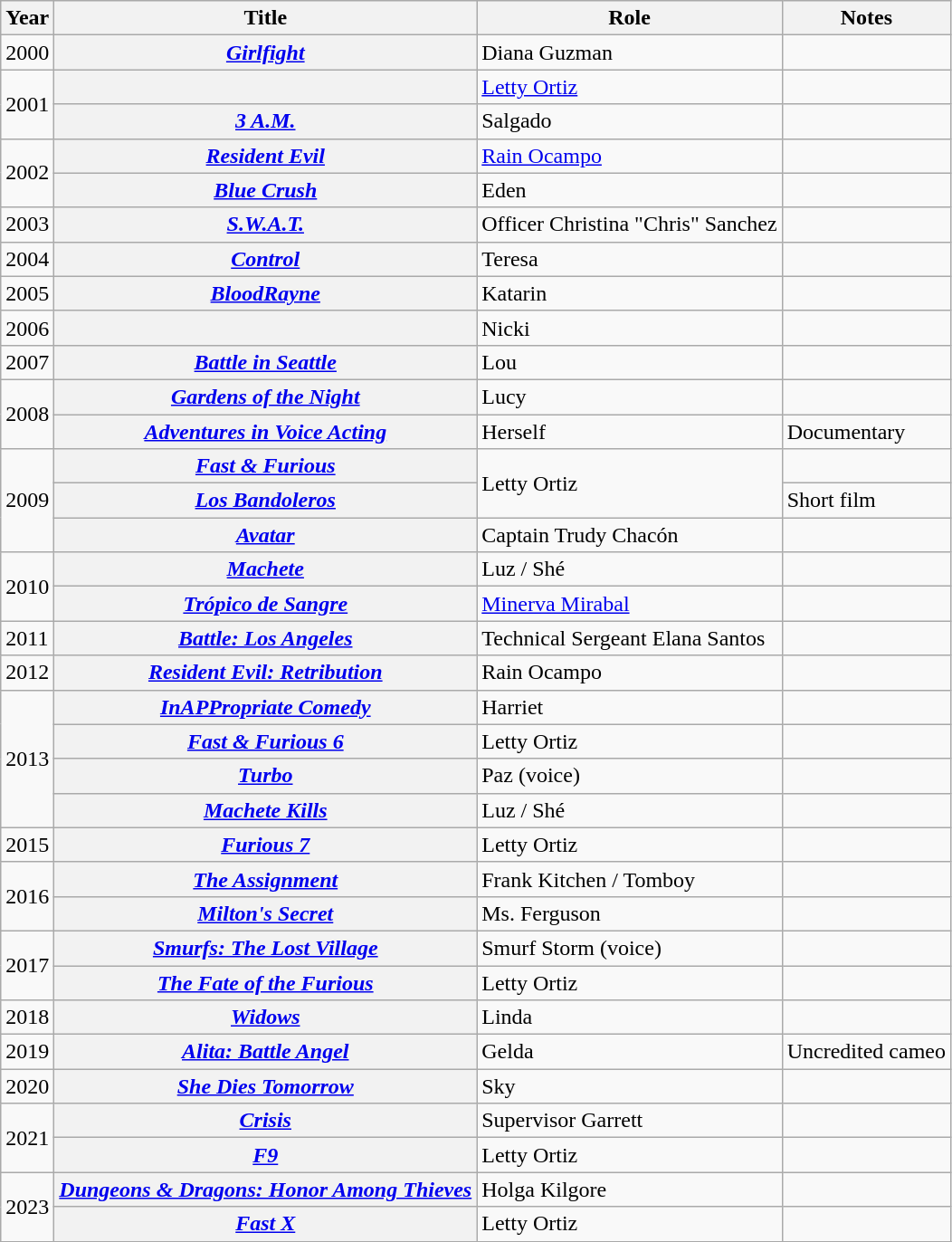<table class="wikitable sortable plainrowheaders">
<tr>
<th scope="col">Year</th>
<th scope="col">Title</th>
<th scope="col">Role</th>
<th scope="col" class="unsortable">Notes</th>
</tr>
<tr>
<td>2000</td>
<th scope="row"><em><a href='#'>Girlfight</a></em></th>
<td>Diana Guzman</td>
<td></td>
</tr>
<tr>
<td rowspan=2>2001</td>
<th scope="row"><em></em></th>
<td><a href='#'>Letty Ortiz</a></td>
<td></td>
</tr>
<tr>
<th scope="row"><em><a href='#'>3 A.M.</a></em></th>
<td>Salgado</td>
<td></td>
</tr>
<tr>
<td rowspan=2>2002</td>
<th scope="row"><em><a href='#'>Resident Evil</a></em></th>
<td><a href='#'>Rain Ocampo</a></td>
<td></td>
</tr>
<tr>
<th scope="row"><em><a href='#'>Blue Crush</a></em></th>
<td>Eden</td>
<td></td>
</tr>
<tr>
<td>2003</td>
<th scope="row"><em><a href='#'>S.W.A.T.</a></em></th>
<td>Officer Christina "Chris" Sanchez</td>
<td></td>
</tr>
<tr>
<td>2004</td>
<th scope="row"><em><a href='#'>Control</a></em></th>
<td>Teresa</td>
<td></td>
</tr>
<tr>
<td>2005</td>
<th scope="row"><em><a href='#'>BloodRayne</a></em></th>
<td>Katarin</td>
<td></td>
</tr>
<tr>
<td>2006</td>
<th scope="row"><em></em></th>
<td>Nicki</td>
<td></td>
</tr>
<tr>
<td>2007</td>
<th scope="row"><em><a href='#'>Battle in Seattle</a></em></th>
<td>Lou</td>
<td></td>
</tr>
<tr>
<td rowspan=2>2008</td>
<th scope="row"><em><a href='#'>Gardens of the Night</a></em></th>
<td>Lucy</td>
<td></td>
</tr>
<tr>
<th scope="row"><em><a href='#'>Adventures in Voice Acting</a></em></th>
<td>Herself</td>
<td>Documentary</td>
</tr>
<tr>
<td rowspan=3>2009</td>
<th scope="row"><em><a href='#'>Fast & Furious</a></em></th>
<td rowspan="2">Letty Ortiz</td>
<td></td>
</tr>
<tr>
<th scope="row"><em><a href='#'>Los Bandoleros</a></em></th>
<td>Short film</td>
</tr>
<tr>
<th scope="row"><em><a href='#'>Avatar</a></em></th>
<td>Captain Trudy Chacón</td>
<td></td>
</tr>
<tr>
<td rowspan=2>2010</td>
<th scope="row"><em><a href='#'>Machete</a></em></th>
<td>Luz / Shé</td>
<td></td>
</tr>
<tr>
<th scope="row"><em><a href='#'>Trópico de Sangre</a></em></th>
<td><a href='#'>Minerva Mirabal</a></td>
<td></td>
</tr>
<tr>
<td>2011</td>
<th scope="row"><em><a href='#'>Battle: Los Angeles</a></em></th>
<td>Technical Sergeant Elana Santos</td>
<td></td>
</tr>
<tr>
<td>2012</td>
<th scope="row"><em><a href='#'>Resident Evil: Retribution</a></em></th>
<td>Rain Ocampo</td>
<td></td>
</tr>
<tr>
<td rowspan=4>2013</td>
<th scope="row"><em><a href='#'>InAPPropriate Comedy</a></em></th>
<td>Harriet</td>
<td></td>
</tr>
<tr>
<th scope="row"><em><a href='#'>Fast & Furious 6</a></em></th>
<td>Letty Ortiz</td>
<td></td>
</tr>
<tr>
<th scope="row"><em><a href='#'>Turbo</a></em></th>
<td>Paz (voice)</td>
<td></td>
</tr>
<tr>
<th scope="row"><em><a href='#'>Machete Kills</a></em></th>
<td>Luz / Shé</td>
<td></td>
</tr>
<tr>
<td>2015</td>
<th scope="row"><em><a href='#'>Furious 7</a></em></th>
<td>Letty Ortiz</td>
<td></td>
</tr>
<tr>
<td rowspan=2>2016</td>
<th scope="row"><em><a href='#'>The Assignment</a></em></th>
<td>Frank Kitchen / Tomboy</td>
<td></td>
</tr>
<tr>
<th scope="row"><em><a href='#'>Milton's Secret</a></em></th>
<td>Ms. Ferguson</td>
<td></td>
</tr>
<tr>
<td rowspan=2>2017</td>
<th scope="row"><em><a href='#'>Smurfs: The Lost Village</a></em></th>
<td>Smurf Storm (voice)</td>
<td></td>
</tr>
<tr>
<th scope="row"><em><a href='#'>The Fate of the Furious</a></em></th>
<td>Letty Ortiz</td>
<td></td>
</tr>
<tr>
<td>2018</td>
<th scope="row"><em><a href='#'>Widows</a></em></th>
<td>Linda</td>
<td></td>
</tr>
<tr>
<td>2019</td>
<th scope="row"><em><a href='#'>Alita: Battle Angel</a></em></th>
<td>Gelda</td>
<td>Uncredited cameo</td>
</tr>
<tr>
<td>2020</td>
<th scope="row"><em><a href='#'>She Dies Tomorrow</a></em></th>
<td>Sky</td>
<td></td>
</tr>
<tr>
<td rowspan=2>2021</td>
<th scope="row"><em><a href='#'>Crisis</a></em></th>
<td>Supervisor Garrett</td>
<td></td>
</tr>
<tr>
<th scope="row"><em><a href='#'>F9</a></em></th>
<td>Letty Ortiz</td>
<td></td>
</tr>
<tr>
<td rowspan="2">2023</td>
<th scope="row"><em><a href='#'>Dungeons & Dragons: Honor Among Thieves</a></em></th>
<td>Holga Kilgore</td>
<td></td>
</tr>
<tr>
<th scope="row"><em><a href='#'>Fast X</a></em></th>
<td>Letty Ortiz</td>
<td></td>
</tr>
<tr>
</tr>
</table>
